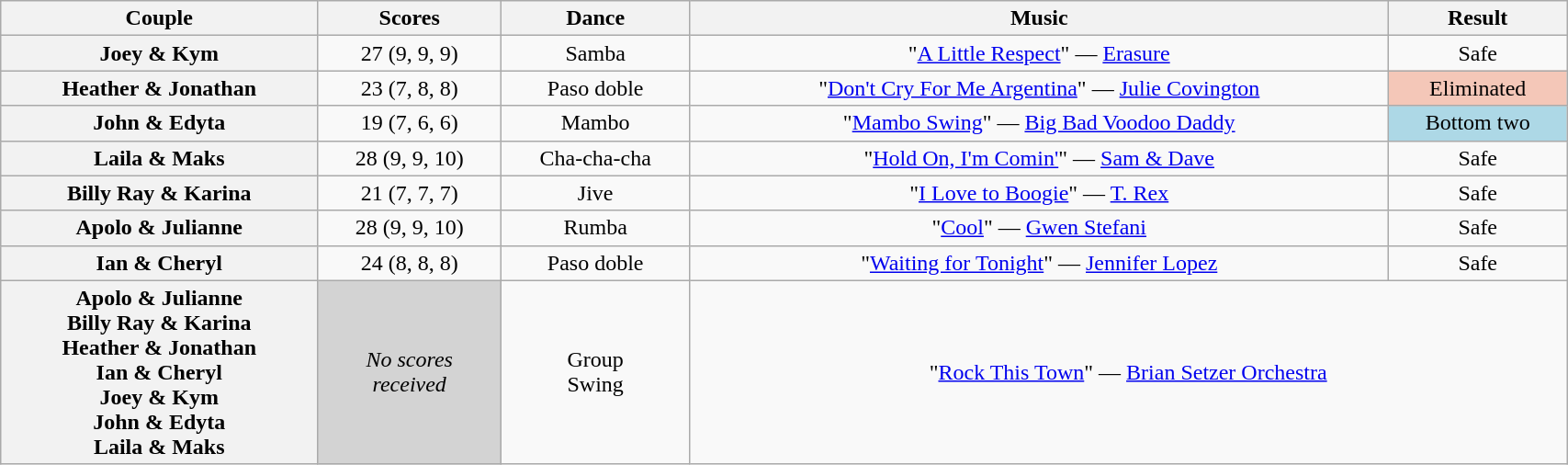<table class="wikitable sortable" style="text-align:center; width:90%">
<tr>
<th scope="col">Couple</th>
<th scope="col">Scores</th>
<th scope="col" class="unsortable">Dance</th>
<th scope="col" class="unsortable">Music</th>
<th scope="col" class="unsortable">Result</th>
</tr>
<tr>
<th scope="row">Joey & Kym</th>
<td>27 (9, 9, 9)</td>
<td>Samba</td>
<td>"<a href='#'>A Little Respect</a>" — <a href='#'>Erasure</a></td>
<td>Safe</td>
</tr>
<tr>
<th scope="row">Heather & Jonathan</th>
<td>23 (7, 8, 8)</td>
<td>Paso doble</td>
<td>"<a href='#'>Don't Cry For Me Argentina</a>" — <a href='#'>Julie Covington</a></td>
<td bgcolor=f4c7b8>Eliminated</td>
</tr>
<tr>
<th scope="row">John & Edyta</th>
<td>19 (7, 6, 6)</td>
<td>Mambo</td>
<td>"<a href='#'>Mambo Swing</a>" — <a href='#'>Big Bad Voodoo Daddy</a></td>
<td bgcolor=lightblue>Bottom two</td>
</tr>
<tr>
<th scope="row">Laila & Maks</th>
<td>28 (9, 9, 10)</td>
<td>Cha-cha-cha</td>
<td>"<a href='#'>Hold On, I'm Comin'</a>" — <a href='#'>Sam & Dave</a></td>
<td>Safe</td>
</tr>
<tr>
<th scope="row">Billy Ray & Karina</th>
<td>21 (7, 7, 7)</td>
<td>Jive</td>
<td>"<a href='#'>I Love to Boogie</a>" — <a href='#'>T. Rex</a></td>
<td>Safe</td>
</tr>
<tr>
<th scope="row">Apolo & Julianne</th>
<td>28 (9, 9, 10)</td>
<td>Rumba</td>
<td>"<a href='#'>Cool</a>" — <a href='#'>Gwen Stefani</a></td>
<td>Safe</td>
</tr>
<tr>
<th scope="row">Ian & Cheryl</th>
<td>24 (8, 8, 8)</td>
<td>Paso doble</td>
<td>"<a href='#'>Waiting for Tonight</a>" — <a href='#'>Jennifer Lopez</a></td>
<td>Safe</td>
</tr>
<tr>
<th scope="row">Apolo & Julianne<br>Billy Ray & Karina<br>Heather & Jonathan<br>Ian & Cheryl<br>Joey & Kym<br>John & Edyta<br>Laila & Maks</th>
<td bgcolor="lightgray"><em>No scores<br>received</em></td>
<td>Group<br>Swing</td>
<td colspan="2">"<a href='#'>Rock This Town</a>" — <a href='#'>Brian Setzer Orchestra</a></td>
</tr>
</table>
